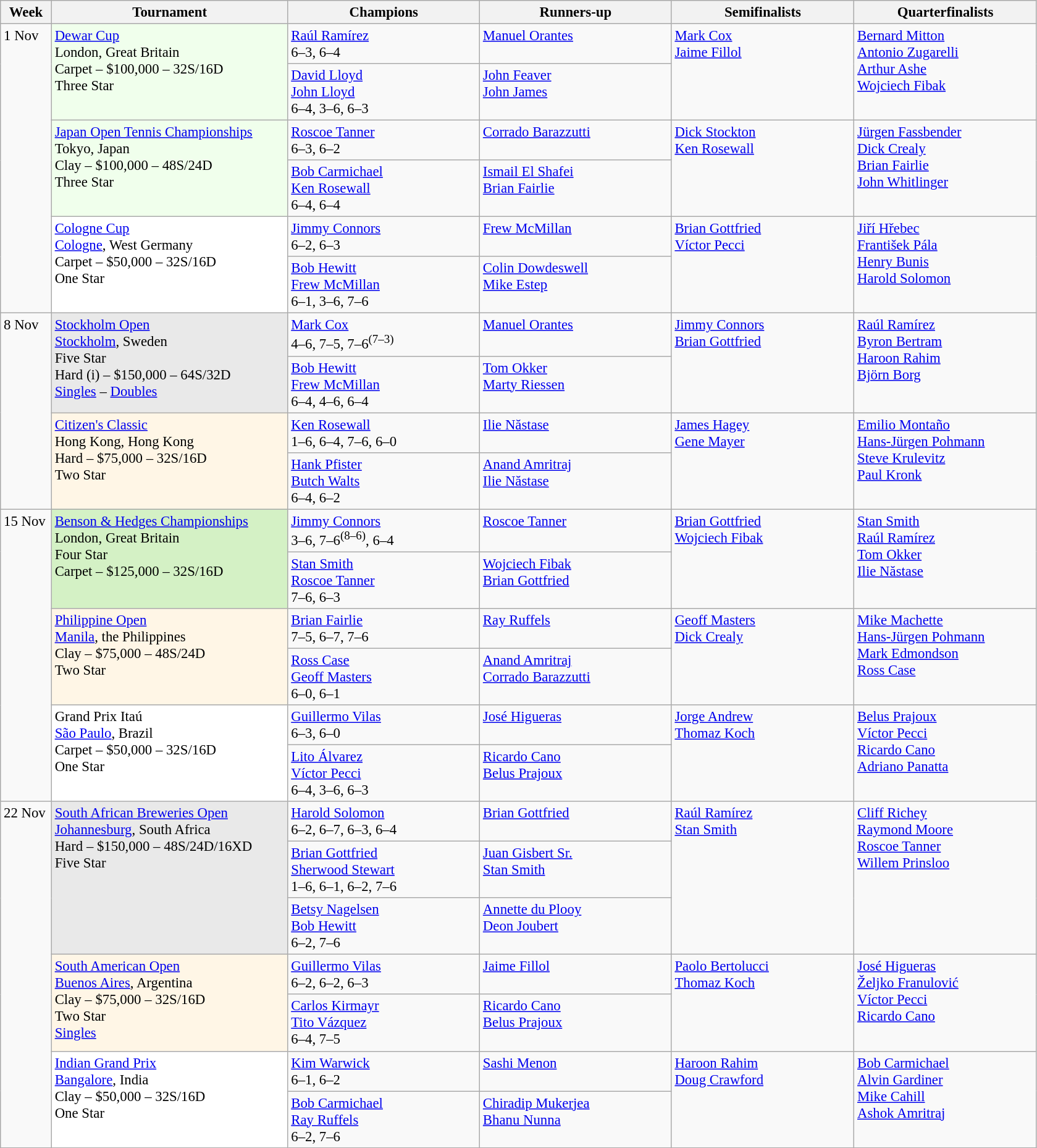<table class=wikitable style=font-size:95%>
<tr>
<th style="width:48px;">Week</th>
<th style="width:248px;">Tournament</th>
<th style="width:200px;">Champions</th>
<th style="width:200px;">Runners-up</th>
<th style="width:190px;">Semifinalists</th>
<th style="width:190px;">Quarterfinalists</th>
</tr>
<tr valign=top>
<td rowspan=6>1 Nov</td>
<td style="background:#F0FFEC;" rowspan="2"><a href='#'>Dewar Cup</a> <br>  London, Great Britain <br> Carpet – $100,000 – 32S/16D <br> Three Star</td>
<td> <a href='#'>Raúl Ramírez</a> <br> 6–3, 6–4</td>
<td> <a href='#'>Manuel Orantes</a></td>
<td rowspan=2> <a href='#'>Mark Cox</a> <br>  <a href='#'>Jaime Fillol</a></td>
<td rowspan=2> <a href='#'>Bernard Mitton</a> <br>  <a href='#'>Antonio Zugarelli</a> <br>  <a href='#'>Arthur Ashe</a> <br>  <a href='#'>Wojciech Fibak</a></td>
</tr>
<tr valign=top>
<td> <a href='#'>David Lloyd</a> <br>  <a href='#'>John Lloyd</a> <br> 6–4, 3–6, 6–3</td>
<td> <a href='#'>John Feaver</a> <br>  <a href='#'>John James</a></td>
</tr>
<tr valign=top>
<td style="background:#F0FFEC;" rowspan="2"><a href='#'>Japan Open Tennis Championships</a> <br> Tokyo, Japan <br> Clay – $100,000 – 48S/24D <br> Three Star</td>
<td> <a href='#'>Roscoe Tanner</a> <br> 6–3, 6–2</td>
<td> <a href='#'>Corrado Barazzutti</a></td>
<td rowspan=2> <a href='#'>Dick Stockton</a> <br>  <a href='#'>Ken Rosewall</a></td>
<td rowspan=2> <a href='#'>Jürgen Fassbender</a> <br>  <a href='#'>Dick Crealy</a> <br>  <a href='#'>Brian Fairlie</a> <br>  <a href='#'>John Whitlinger</a></td>
</tr>
<tr valign=top>
<td> <a href='#'>Bob Carmichael</a> <br>  <a href='#'>Ken Rosewall</a> <br> 6–4, 6–4</td>
<td> <a href='#'>Ismail El Shafei</a> <br>  <a href='#'>Brian Fairlie</a></td>
</tr>
<tr valign=top>
<td style="background:#fff;" rowspan="2"><a href='#'>Cologne Cup</a> <br> <a href='#'>Cologne</a>, West Germany <br> Carpet – $50,000 – 32S/16D <br> One Star</td>
<td> <a href='#'>Jimmy Connors</a> <br> 6–2, 6–3</td>
<td> <a href='#'>Frew McMillan</a></td>
<td rowspan=2> <a href='#'>Brian Gottfried</a> <br>  <a href='#'>Víctor Pecci</a></td>
<td rowspan=2> <a href='#'>Jiří Hřebec</a> <br>  <a href='#'>František Pála</a> <br>  <a href='#'>Henry Bunis</a> <br>  <a href='#'>Harold Solomon</a></td>
</tr>
<tr valign=top>
<td> <a href='#'>Bob Hewitt</a> <br>  <a href='#'>Frew McMillan</a> <br> 6–1, 3–6, 7–6</td>
<td> <a href='#'>Colin Dowdeswell</a> <br>  <a href='#'>Mike Estep</a></td>
</tr>
<tr valign=top>
<td rowspan=4>8 Nov</td>
<td style="background:#E9E9E9;" rowspan="2"><a href='#'>Stockholm Open</a> <br>  <a href='#'>Stockholm</a>, Sweden <br> Five Star <br> Hard (i) – $150,000 – 64S/32D <br> <a href='#'>Singles</a> – <a href='#'>Doubles</a></td>
<td> <a href='#'>Mark Cox</a> <br> 4–6, 7–5, 7–6<sup>(7–3)</sup></td>
<td> <a href='#'>Manuel Orantes</a></td>
<td rowspan=2> <a href='#'>Jimmy Connors</a> <br>  <a href='#'>Brian Gottfried</a></td>
<td rowspan=2> <a href='#'>Raúl Ramírez</a> <br>  <a href='#'>Byron Bertram</a> <br>  <a href='#'>Haroon Rahim</a> <br>  <a href='#'>Björn Borg</a></td>
</tr>
<tr valign=top>
<td> <a href='#'>Bob Hewitt</a> <br>  <a href='#'>Frew McMillan</a> <br> 6–4, 4–6, 6–4</td>
<td> <a href='#'>Tom Okker</a> <br>  <a href='#'>Marty Riessen</a></td>
</tr>
<tr valign=top>
<td style="background:#FFF6E6 ;" rowspan="2"><a href='#'>Citizen's Classic</a> <br>  Hong Kong, Hong Kong <br> Hard – $75,000 – 32S/16D <br> Two Star</td>
<td> <a href='#'>Ken Rosewall</a> <br> 1–6, 6–4, 7–6, 6–0</td>
<td> <a href='#'>Ilie Năstase</a></td>
<td rowspan=2> <a href='#'>James Hagey</a> <br>  <a href='#'>Gene Mayer</a></td>
<td rowspan=2> <a href='#'>Emilio Montaño</a> <br>  <a href='#'>Hans-Jürgen Pohmann</a> <br>  <a href='#'>Steve Krulevitz</a> <br>  <a href='#'>Paul Kronk</a></td>
</tr>
<tr valign=top>
<td> <a href='#'>Hank Pfister</a> <br>  <a href='#'>Butch Walts</a> <br> 6–4, 6–2</td>
<td> <a href='#'>Anand Amritraj</a> <br>  <a href='#'>Ilie Năstase</a></td>
</tr>
<tr valign=top>
<td rowspan=6>15 Nov</td>
<td style="background:#D4F1C5;" rowspan=2><a href='#'>Benson & Hedges Championships</a> <br> London, Great Britain <br> Four Star <br> Carpet – $125,000 – 32S/16D</td>
<td> <a href='#'>Jimmy Connors</a> <br> 3–6, 7–6<sup>(8–6)</sup>, 6–4</td>
<td> <a href='#'>Roscoe Tanner</a></td>
<td rowspan=2> <a href='#'>Brian Gottfried</a> <br>  <a href='#'>Wojciech Fibak</a></td>
<td rowspan=2> <a href='#'>Stan Smith</a> <br>  <a href='#'>Raúl Ramírez</a> <br>  <a href='#'>Tom Okker</a> <br>  <a href='#'>Ilie Năstase</a></td>
</tr>
<tr valign=top>
<td> <a href='#'>Stan Smith</a> <br>  <a href='#'>Roscoe Tanner</a> <br> 7–6, 6–3</td>
<td> <a href='#'>Wojciech Fibak</a> <br>  <a href='#'>Brian Gottfried</a></td>
</tr>
<tr valign=top>
<td style="background:#FFF6E6 ;" rowspan="2"><a href='#'>Philippine Open</a> <br>  <a href='#'>Manila</a>, the Philippines <br> Clay – $75,000 – 48S/24D <br> Two Star</td>
<td> <a href='#'>Brian Fairlie</a> <br> 7–5, 6–7, 7–6</td>
<td> <a href='#'>Ray Ruffels</a></td>
<td rowspan=2> <a href='#'>Geoff Masters</a> <br>  <a href='#'>Dick Crealy</a></td>
<td rowspan=2> <a href='#'>Mike Machette</a> <br>  <a href='#'>Hans-Jürgen Pohmann</a> <br>  <a href='#'>Mark Edmondson</a> <br>  <a href='#'>Ross Case</a></td>
</tr>
<tr valign=top>
<td> <a href='#'>Ross Case</a> <br>  <a href='#'>Geoff Masters</a> <br> 6–0, 6–1</td>
<td> <a href='#'>Anand Amritraj</a> <br>  <a href='#'>Corrado Barazzutti</a></td>
</tr>
<tr valign=top>
<td style="background:#fff;" rowspan="2">Grand Prix Itaú <br> <a href='#'>São Paulo</a>, Brazil <br> Carpet – $50,000 – 32S/16D <br> One Star</td>
<td> <a href='#'>Guillermo Vilas</a> <br> 6–3, 6–0</td>
<td> <a href='#'>José Higueras</a></td>
<td rowspan=2> <a href='#'>Jorge Andrew</a> <br>  <a href='#'>Thomaz Koch</a></td>
<td rowspan=2> <a href='#'>Belus Prajoux</a> <br>  <a href='#'>Víctor Pecci</a> <br>  <a href='#'>Ricardo Cano</a> <br>  <a href='#'>Adriano Panatta</a></td>
</tr>
<tr valign=top>
<td> <a href='#'>Lito Álvarez</a> <br>  <a href='#'>Víctor Pecci</a> <br> 6–4, 3–6, 6–3</td>
<td> <a href='#'>Ricardo Cano</a> <br>  <a href='#'>Belus Prajoux</a></td>
</tr>
<tr valign=top>
<td rowspan=7>22 Nov</td>
<td style="background:#E9E9E9;" rowspan="3"><a href='#'>South African Breweries Open</a> <br>  <a href='#'>Johannesburg</a>, South Africa <br> Hard – $150,000 – 48S/24D/16XD <br> Five Star</td>
<td> <a href='#'>Harold Solomon</a> <br> 6–2, 6–7, 6–3, 6–4</td>
<td> <a href='#'>Brian Gottfried</a></td>
<td rowspan=3> <a href='#'>Raúl Ramírez</a> <br>  <a href='#'>Stan Smith</a></td>
<td rowspan=3> <a href='#'>Cliff Richey</a> <br>  <a href='#'>Raymond Moore</a> <br>  <a href='#'>Roscoe Tanner</a> <br>  <a href='#'>Willem Prinsloo</a></td>
</tr>
<tr valign=top>
<td> <a href='#'>Brian Gottfried</a> <br>  <a href='#'>Sherwood Stewart</a> <br> 1–6, 6–1, 6–2, 7–6</td>
<td> <a href='#'>Juan Gisbert Sr.</a> <br>  <a href='#'>Stan Smith</a></td>
</tr>
<tr valign=top>
<td> <a href='#'>Betsy Nagelsen</a> <br>  <a href='#'>Bob Hewitt</a> <br> 6–2, 7–6</td>
<td> <a href='#'>Annette du Plooy</a> <br>  <a href='#'>Deon Joubert</a></td>
</tr>
<tr valign=top>
<td style="background:#FFF6E6 ;" rowspan="2"><a href='#'>South American Open</a> <br> <a href='#'>Buenos Aires</a>, Argentina <br> Clay – $75,000 – 32S/16D <br> Two Star <br> <a href='#'>Singles</a></td>
<td> <a href='#'>Guillermo Vilas</a> <br> 6–2, 6–2, 6–3</td>
<td> <a href='#'>Jaime Fillol</a></td>
<td rowspan=2> <a href='#'>Paolo Bertolucci</a> <br>  <a href='#'>Thomaz Koch</a></td>
<td rowspan=2> <a href='#'>José Higueras</a> <br>  <a href='#'>Željko Franulović</a> <br>  <a href='#'>Víctor Pecci</a> <br>  <a href='#'>Ricardo Cano</a></td>
</tr>
<tr valign=top>
<td> <a href='#'>Carlos Kirmayr</a> <br>  <a href='#'>Tito Vázquez</a> <br> 6–4, 7–5</td>
<td> <a href='#'>Ricardo Cano</a> <br>  <a href='#'>Belus Prajoux</a></td>
</tr>
<tr valign=top>
<td style="background:#fff;" rowspan=2><a href='#'>Indian Grand Prix</a> <br> <a href='#'>Bangalore</a>, India <br> Clay – $50,000 – 32S/16D  <br> One Star</td>
<td> <a href='#'>Kim Warwick</a> <br> 6–1, 6–2</td>
<td> <a href='#'>Sashi Menon</a></td>
<td rowspan=2> <a href='#'>Haroon Rahim</a> <br>  <a href='#'>Doug Crawford</a></td>
<td rowspan=2> <a href='#'>Bob Carmichael</a> <br>  <a href='#'>Alvin Gardiner</a> <br>  <a href='#'>Mike Cahill</a> <br>  <a href='#'>Ashok Amritraj</a></td>
</tr>
<tr valign=top>
<td> <a href='#'>Bob Carmichael</a> <br>  <a href='#'>Ray Ruffels</a> <br> 6–2, 7–6</td>
<td> <a href='#'>Chiradip Mukerjea</a> <br>  <a href='#'>Bhanu Nunna</a></td>
</tr>
</table>
